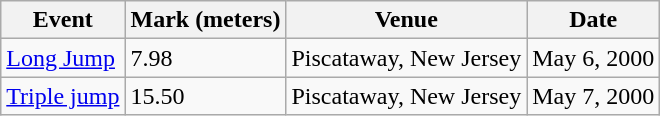<table class="wikitable">
<tr>
<th>Event</th>
<th>Mark (meters)</th>
<th>Venue</th>
<th>Date</th>
</tr>
<tr>
<td><a href='#'>Long Jump</a></td>
<td>7.98</td>
<td>Piscataway, New Jersey</td>
<td>May 6, 2000</td>
</tr>
<tr>
<td><a href='#'>Triple jump</a></td>
<td>15.50</td>
<td>Piscataway, New Jersey</td>
<td>May 7, 2000</td>
</tr>
</table>
